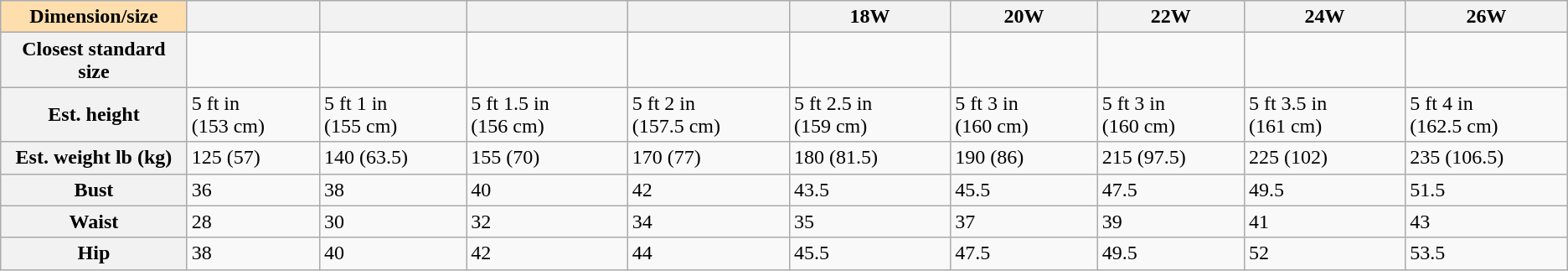<table class="wikitable">
<tr>
<th style="background:#ffdead;">Dimension/size</th>
<th></th>
<th></th>
<th></th>
<th></th>
<th>18W</th>
<th>20W</th>
<th>22W</th>
<th>24W</th>
<th>26W</th>
</tr>
<tr>
<th>Closest standard size</th>
<td></td>
<td></td>
<td></td>
<td></td>
<td></td>
<td></td>
<td></td>
<td></td>
<td></td>
</tr>
<tr>
<th>Est. height</th>
<td>5 ft  in (153 cm)</td>
<td>5 ft 1 in (155 cm)</td>
<td>5 ft 1.5 in (156 cm)</td>
<td>5 ft 2 in (157.5 cm)</td>
<td>5 ft 2.5 in (159 cm)</td>
<td>5 ft 3 in (160 cm)</td>
<td>5 ft 3 in (160 cm)</td>
<td>5 ft 3.5 in (161 cm)</td>
<td>5 ft 4 in (162.5 cm)</td>
</tr>
<tr>
<th>Est. weight lb (kg)</th>
<td>125 (57)</td>
<td>140 (63.5)</td>
<td>155 (70)</td>
<td>170 (77)</td>
<td>180 (81.5)</td>
<td>190 (86)</td>
<td>215 (97.5)</td>
<td>225 (102)</td>
<td>235 (106.5)</td>
</tr>
<tr>
<th>Bust</th>
<td>36</td>
<td>38</td>
<td>40</td>
<td>42</td>
<td>43.5</td>
<td>45.5</td>
<td>47.5</td>
<td>49.5</td>
<td>51.5</td>
</tr>
<tr>
<th>Waist</th>
<td>28</td>
<td>30</td>
<td>32</td>
<td>34</td>
<td>35</td>
<td>37</td>
<td>39</td>
<td>41</td>
<td>43</td>
</tr>
<tr>
<th>Hip</th>
<td>38</td>
<td>40</td>
<td>42</td>
<td>44</td>
<td>45.5</td>
<td>47.5</td>
<td>49.5</td>
<td>52</td>
<td>53.5</td>
</tr>
</table>
